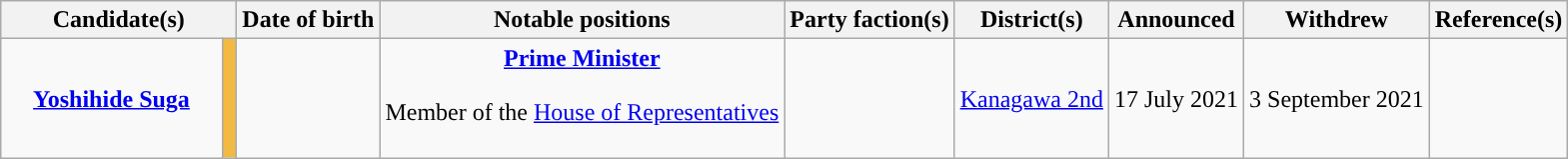<table class="wikitable sortable" style="text-align:center">
<tr>
<th colspan="2" style="width:150px;">Candidate(s)</th>
<th>Date of birth</th>
<th class="unsortable">Notable positions</th>
<th>Party faction(s)</th>
<th>District(s)</th>
<th>Announced</th>
<th>Withdrew</th>
<th class="unsortable">Reference(s)</th>
</tr>
<tr>
<td> <strong><a href='#'>Yoshihide Suga</a></strong></td>
<td style="background:#F2BA42"></td>
<td><br></td>
<td><strong><a href='#'>Prime Minister</a></strong><br><br>Member of the <a href='#'>House of Representatives</a><br><br></td>
<td></td>
<td> <a href='#'>Kanagawa 2nd</a></td>
<td>17 July 2021</td>
<td>3 September 2021<br><em></em></td>
<td></td>
</tr>
</table>
